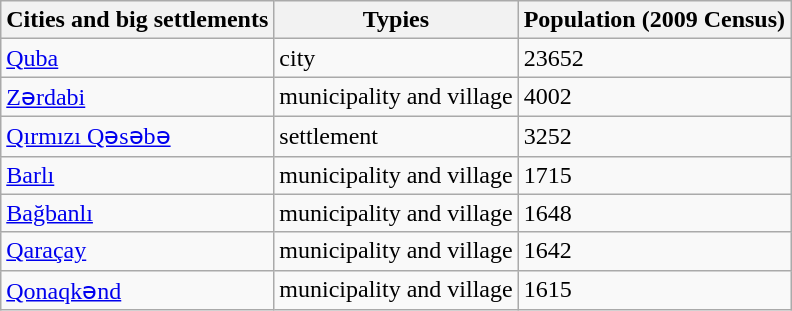<table class="wikitable">
<tr>
<th>Cities and big settlements</th>
<th>Typies</th>
<th>Population (2009 Census)</th>
</tr>
<tr>
<td><a href='#'>Quba</a></td>
<td>city</td>
<td>23652</td>
</tr>
<tr>
<td><a href='#'>Zərdabi</a></td>
<td>municipality and village</td>
<td>4002</td>
</tr>
<tr>
<td><a href='#'>Qırmızı Qəsəbə</a></td>
<td>settlement</td>
<td>3252</td>
</tr>
<tr>
<td><a href='#'>Barlı</a></td>
<td>municipality and village</td>
<td>1715</td>
</tr>
<tr>
<td><a href='#'>Bağbanlı</a></td>
<td>municipality and village</td>
<td>1648</td>
</tr>
<tr>
<td><a href='#'>Qaraçay</a></td>
<td>municipality and village</td>
<td>1642</td>
</tr>
<tr>
<td><a href='#'>Qonaqkənd</a></td>
<td>municipality and village</td>
<td>1615</td>
</tr>
</table>
